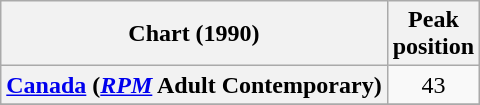<table class="wikitable sortable plainrowheaders">
<tr>
<th align="left">Chart (1990)</th>
<th align="left">Peak<br>position</th>
</tr>
<tr>
<th scope="row"><a href='#'>Canada</a> (<em><a href='#'>RPM</a></em> Adult Contemporary)</th>
<td align="center">43</td>
</tr>
<tr>
</tr>
</table>
